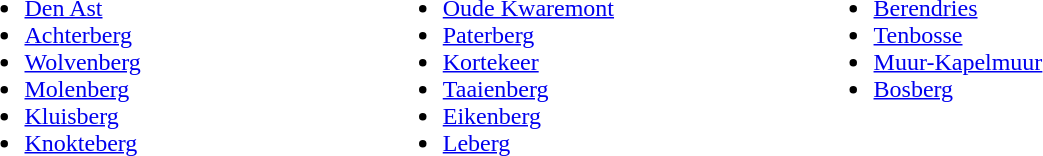<table width=67%>
<tr>
<td valign=top align=left width=33%><br><ul><li><a href='#'>Den Ast</a></li><li><a href='#'>Achterberg</a></li><li><a href='#'>Wolvenberg</a></li><li><a href='#'>Molenberg</a></li><li><a href='#'>Kluisberg</a></li><li><a href='#'>Knokteberg</a></li></ul></td>
<td valign=top align=left width=34%><br><ul><li><a href='#'>Oude Kwaremont</a></li><li><a href='#'>Paterberg</a></li><li><a href='#'>Kortekeer</a></li><li><a href='#'>Taaienberg</a></li><li><a href='#'>Eikenberg</a></li><li><a href='#'>Leberg</a></li></ul></td>
<td valign=top align=left width=33%><br><ul><li><a href='#'>Berendries</a></li><li><a href='#'>Tenbosse</a></li><li><a href='#'>Muur-Kapelmuur</a></li><li><a href='#'>Bosberg</a></li></ul></td>
</tr>
</table>
